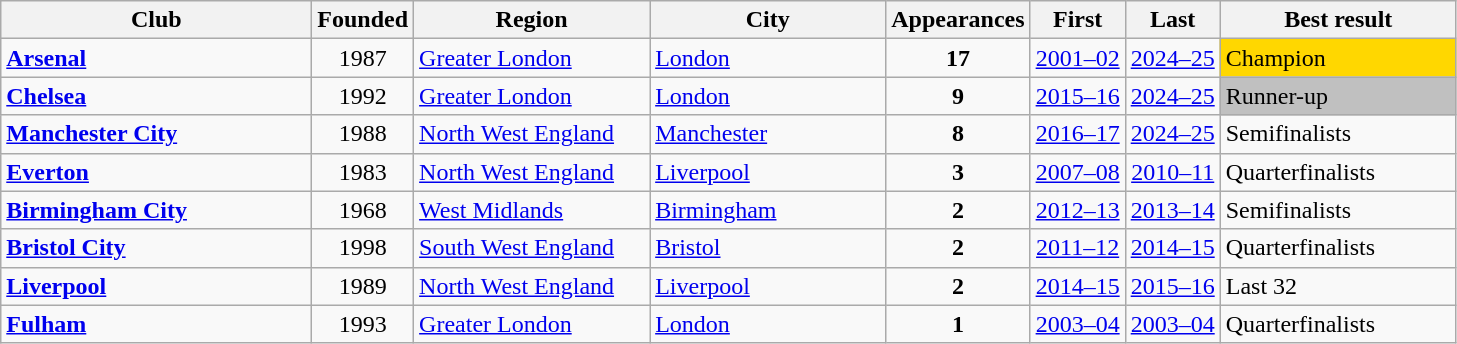<table class="wikitable sortable">
<tr>
<th width=200px>Club</th>
<th>Founded</th>
<th width=150px>Region</th>
<th width=150px>City</th>
<th align=center>Appearances</th>
<th>First</th>
<th>Last</th>
<th width=150px>Best result</th>
</tr>
<tr>
<td><strong><a href='#'>Arsenal</a></strong></td>
<td align=center>1987</td>
<td><a href='#'>Greater London</a></td>
<td><a href='#'>London</a></td>
<td align=center><strong>17</strong></td>
<td align=center><a href='#'>2001–02</a></td>
<td align=center><a href='#'>2024–25</a></td>
<td bgcolor="Gold">Champion</td>
</tr>
<tr>
<td><strong><a href='#'>Chelsea</a></strong></td>
<td align=center>1992</td>
<td><a href='#'>Greater London</a></td>
<td><a href='#'>London</a></td>
<td align=center><strong>9</strong></td>
<td align=center><a href='#'>2015–16</a></td>
<td align=center><a href='#'>2024–25</a></td>
<td bgcolor="Silver">Runner-up</td>
</tr>
<tr>
<td><strong><a href='#'>Manchester City</a></strong></td>
<td align=center>1988</td>
<td><a href='#'>North West England</a></td>
<td><a href='#'>Manchester</a></td>
<td align=center><strong>8</strong></td>
<td align=center><a href='#'>2016–17</a></td>
<td align=center><a href='#'>2024–25</a></td>
<td>Semifinalists</td>
</tr>
<tr>
<td><strong><a href='#'>Everton</a></strong></td>
<td align=center>1983</td>
<td><a href='#'>North West England</a></td>
<td><a href='#'>Liverpool</a></td>
<td align=center><strong>3</strong></td>
<td align=center><a href='#'>2007–08</a></td>
<td align=center><a href='#'>2010–11</a></td>
<td>Quarterfinalists</td>
</tr>
<tr>
<td><strong><a href='#'>Birmingham City</a></strong></td>
<td align=center>1968</td>
<td><a href='#'>West Midlands</a></td>
<td><a href='#'>Birmingham</a></td>
<td align=center><strong>2</strong></td>
<td align=center><a href='#'>2012–13</a></td>
<td align=center><a href='#'>2013–14</a></td>
<td>Semifinalists</td>
</tr>
<tr>
<td><strong><a href='#'>Bristol City</a></strong></td>
<td align=center>1998</td>
<td><a href='#'>South West England</a></td>
<td><a href='#'>Bristol</a></td>
<td align=center><strong>2</strong></td>
<td align=center><a href='#'>2011–12</a></td>
<td align=center><a href='#'>2014–15</a></td>
<td>Quarterfinalists</td>
</tr>
<tr>
<td><strong><a href='#'>Liverpool</a></strong></td>
<td align=center>1989</td>
<td><a href='#'>North West England</a></td>
<td><a href='#'>Liverpool</a></td>
<td align=center><strong>2</strong></td>
<td align=center><a href='#'>2014–15</a></td>
<td align=center><a href='#'>2015–16</a></td>
<td>Last 32</td>
</tr>
<tr>
<td><strong><a href='#'>Fulham</a></strong></td>
<td align=center>1993</td>
<td><a href='#'>Greater London</a></td>
<td><a href='#'>London</a></td>
<td align=center><strong>1</strong></td>
<td align=center><a href='#'>2003–04</a></td>
<td align=center><a href='#'>2003–04</a></td>
<td>Quarterfinalists</td>
</tr>
</table>
